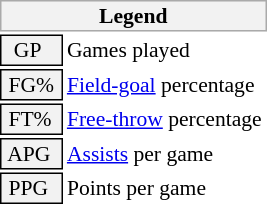<table class="toccolours" style="font-size: 90%; white-space: nowrap;">
<tr>
<th colspan="6" style="background:#f2f2f2; border:1px solid #aaa;">Legend</th>
</tr>
<tr>
<td style="background:#f2f2f2; border:1px solid black;">  GP</td>
<td>Games played</td>
</tr>
<tr>
<td style="background:#f2f2f2; border:1px solid black;"> FG% </td>
<td style="padding-right: 8px"><a href='#'>Field-goal</a> percentage</td>
</tr>
<tr>
<td style="background:#f2f2f2; border:1px solid black;"> FT% </td>
<td><a href='#'>Free-throw</a> percentage</td>
</tr>
<tr>
<td style="background:#f2f2f2; border:1px solid black;"> APG </td>
<td><a href='#'>Assists</a> per game</td>
</tr>
<tr>
<td style="background:#f2f2f2; border:1px solid black;"> PPG </td>
<td>Points per game</td>
</tr>
<tr>
</tr>
</table>
